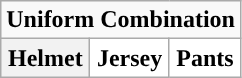<table class="wikitable">
<tr>
<td align="center" Colspan="3"><strong>Uniform Combination</strong></td>
</tr>
<tr align="center">
<th>Helmet</th>
<th style="background:#FFFFFF;">Jersey</th>
<th style="background:#FFFFFF;">Pants</th>
</tr>
</table>
